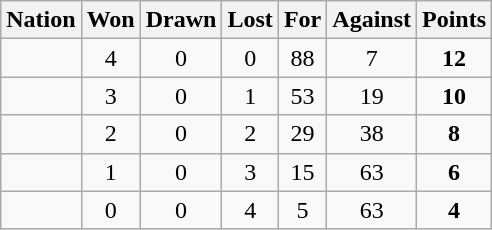<table class="wikitable" style="text-align: center;">
<tr>
<th>Nation</th>
<th>Won</th>
<th>Drawn</th>
<th>Lost</th>
<th>For</th>
<th>Against</th>
<th>Points</th>
</tr>
<tr>
<td align="left"></td>
<td>4</td>
<td>0</td>
<td>0</td>
<td>88</td>
<td>7</td>
<td><strong>12</strong></td>
</tr>
<tr>
<td align="left"></td>
<td>3</td>
<td>0</td>
<td>1</td>
<td>53</td>
<td>19</td>
<td><strong>10</strong></td>
</tr>
<tr>
<td align="left"></td>
<td>2</td>
<td>0</td>
<td>2</td>
<td>29</td>
<td>38</td>
<td><strong>8</strong></td>
</tr>
<tr>
<td align="left"></td>
<td>1</td>
<td>0</td>
<td>3</td>
<td>15</td>
<td>63</td>
<td><strong>6</strong></td>
</tr>
<tr>
<td align="left"></td>
<td>0</td>
<td>0</td>
<td>4</td>
<td>5</td>
<td>63</td>
<td><strong>4</strong></td>
</tr>
</table>
